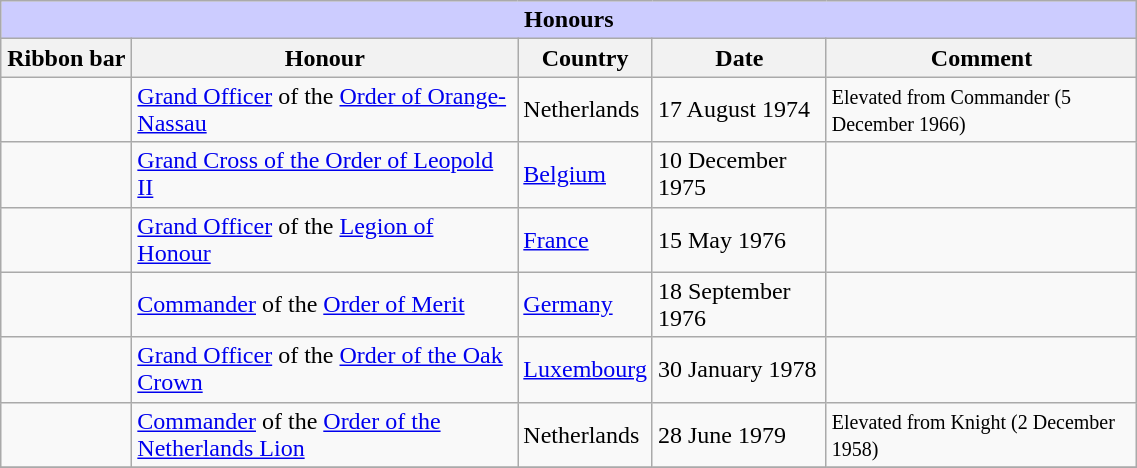<table class="wikitable" style="width:60%;">
<tr style="background:#ccf; text-align:center;">
<td colspan=5><strong>Honours</strong></td>
</tr>
<tr>
<th style="width:80px;">Ribbon bar</th>
<th>Honour</th>
<th>Country</th>
<th>Date</th>
<th>Comment</th>
</tr>
<tr>
<td></td>
<td><a href='#'>Grand Officer</a> of the <a href='#'>Order of Orange-Nassau</a></td>
<td>Netherlands</td>
<td>17 August 1974</td>
<td><small>Elevated from Commander (5 December 1966)</small></td>
</tr>
<tr>
<td></td>
<td><a href='#'>Grand Cross of the Order of Leopold II</a></td>
<td><a href='#'>Belgium</a></td>
<td>10 December 1975</td>
<td></td>
</tr>
<tr>
<td></td>
<td><a href='#'>Grand Officer</a> of the <a href='#'>Legion of Honour</a></td>
<td><a href='#'>France</a></td>
<td>15 May 1976</td>
<td></td>
</tr>
<tr>
<td></td>
<td><a href='#'>Commander</a> of the <a href='#'>Order of Merit</a></td>
<td><a href='#'>Germany</a></td>
<td>18 September 1976</td>
<td></td>
</tr>
<tr>
<td></td>
<td><a href='#'>Grand Officer</a> of the <a href='#'>Order of the Oak Crown</a></td>
<td><a href='#'>Luxembourg</a></td>
<td>30 January 1978</td>
<td></td>
</tr>
<tr>
<td></td>
<td><a href='#'>Commander</a> of the <a href='#'>Order of the Netherlands Lion</a></td>
<td>Netherlands</td>
<td>28 June 1979</td>
<td><small>Elevated from Knight (2 December 1958)</small></td>
</tr>
<tr>
</tr>
</table>
